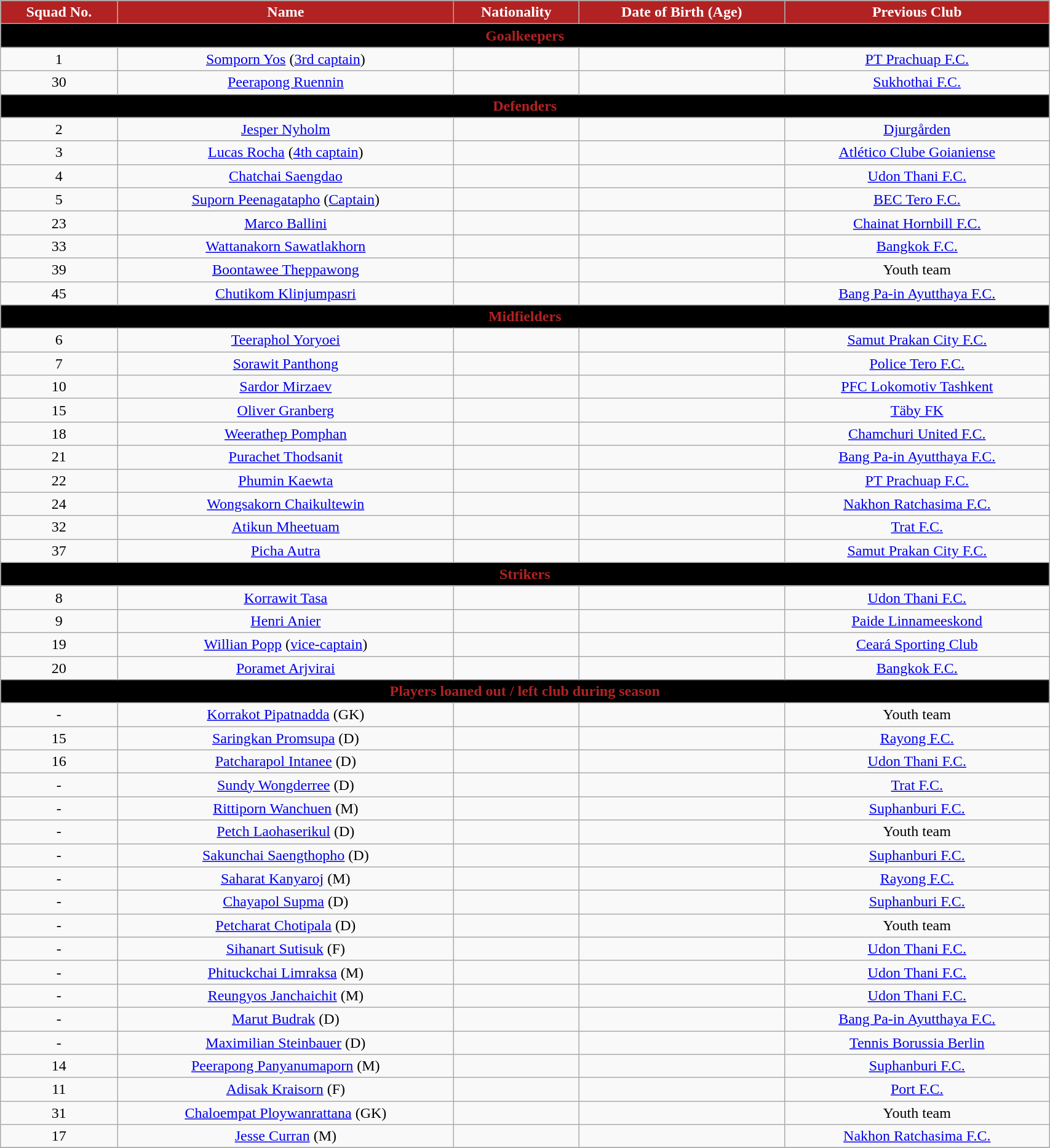<table class="wikitable" style="text-align:center; font-size:100%; width:90%;">
<tr>
<th style="background:firebrick; color:white; text-align:center;">Squad No.</th>
<th style="background:firebrick; color:white; text-align:center;">Name</th>
<th style="background:firebrick; color:white; text-align:center;">Nationality</th>
<th style="background:firebrick; color:white; text-align:center;">Date of Birth (Age)</th>
<th style="background:firebrick; color:white; text-align:center;">Previous Club</th>
</tr>
<tr>
<th colspan="8" style="background:black; color:firebrick; text-align:center">Goalkeepers</th>
</tr>
<tr>
<td>1</td>
<td><a href='#'>Somporn Yos</a> (<a href='#'>3rd captain</a>)</td>
<td></td>
<td></td>
<td> <a href='#'>PT Prachuap F.C.</a></td>
</tr>
<tr>
<td>30</td>
<td><a href='#'>Peerapong Ruennin</a></td>
<td></td>
<td></td>
<td> <a href='#'>Sukhothai F.C.</a></td>
</tr>
<tr>
<th colspan="8" style="background:black; color:firebrick; text-align:center">Defenders</th>
</tr>
<tr>
<td>2</td>
<td><a href='#'>Jesper Nyholm</a></td>
<td></td>
<td></td>
<td> <a href='#'>Djurgården</a></td>
</tr>
<tr>
<td>3</td>
<td><a href='#'>Lucas Rocha</a> (<a href='#'>4th captain</a>)</td>
<td></td>
<td></td>
<td> <a href='#'>Atlético Clube Goianiense</a></td>
</tr>
<tr>
<td>4</td>
<td><a href='#'>Chatchai Saengdao</a></td>
<td></td>
<td></td>
<td> <a href='#'>Udon Thani F.C.</a></td>
</tr>
<tr>
<td>5</td>
<td><a href='#'>Suporn Peenagatapho</a> (<a href='#'>Captain</a>)</td>
<td></td>
<td></td>
<td> <a href='#'>BEC Tero F.C.</a></td>
</tr>
<tr>
<td>23</td>
<td><a href='#'>Marco Ballini</a></td>
<td></td>
<td></td>
<td> <a href='#'>Chainat Hornbill F.C.</a></td>
</tr>
<tr>
<td>33</td>
<td><a href='#'>Wattanakorn Sawatlakhorn</a></td>
<td></td>
<td></td>
<td> <a href='#'>Bangkok F.C.</a></td>
</tr>
<tr>
<td>39</td>
<td><a href='#'>Boontawee Theppawong</a></td>
<td></td>
<td></td>
<td>Youth team</td>
</tr>
<tr>
<td>45</td>
<td><a href='#'>Chutikom Klinjumpasri</a></td>
<td></td>
<td></td>
<td> <a href='#'>Bang Pa-in Ayutthaya F.C.</a></td>
</tr>
<tr>
<th colspan="8" style="background:black; color:firebrick; text-align:center">Midfielders</th>
</tr>
<tr>
<td>6</td>
<td><a href='#'>Teeraphol Yoryoei</a></td>
<td></td>
<td></td>
<td> <a href='#'>Samut Prakan City F.C.</a></td>
</tr>
<tr>
<td>7</td>
<td><a href='#'>Sorawit Panthong</a></td>
<td></td>
<td></td>
<td> <a href='#'>Police Tero F.C.</a></td>
</tr>
<tr>
<td>10</td>
<td><a href='#'>Sardor Mirzaev</a></td>
<td></td>
<td></td>
<td> <a href='#'>PFC Lokomotiv Tashkent</a></td>
</tr>
<tr>
<td>15</td>
<td><a href='#'>Oliver Granberg</a></td>
<td></td>
<td></td>
<td> <a href='#'>Täby FK</a></td>
</tr>
<tr>
<td>18</td>
<td><a href='#'>Weerathep Pomphan</a></td>
<td></td>
<td></td>
<td> <a href='#'>Chamchuri United F.C.</a></td>
</tr>
<tr>
<td>21</td>
<td><a href='#'>Purachet Thodsanit</a></td>
<td></td>
<td></td>
<td> <a href='#'>Bang Pa-in Ayutthaya F.C.</a></td>
</tr>
<tr>
<td>22</td>
<td><a href='#'>Phumin Kaewta</a></td>
<td></td>
<td></td>
<td> <a href='#'>PT Prachuap F.C.</a></td>
</tr>
<tr>
<td>24</td>
<td><a href='#'>Wongsakorn Chaikultewin</a></td>
<td></td>
<td></td>
<td> <a href='#'>Nakhon Ratchasima F.C.</a></td>
</tr>
<tr>
<td>32</td>
<td><a href='#'>Atikun Mheetuam</a></td>
<td></td>
<td></td>
<td> <a href='#'>Trat F.C.</a></td>
</tr>
<tr>
<td>37</td>
<td><a href='#'>Picha Autra</a></td>
<td></td>
<td></td>
<td> <a href='#'>Samut Prakan City F.C.</a></td>
</tr>
<tr>
<th colspan="6" style="background:black; color:firebrick; text-align:center">Strikers</th>
</tr>
<tr>
<td>8</td>
<td><a href='#'>Korrawit Tasa</a></td>
<td></td>
<td></td>
<td> <a href='#'>Udon Thani F.C.</a></td>
</tr>
<tr>
<td>9</td>
<td><a href='#'>Henri Anier</a></td>
<td></td>
<td></td>
<td> <a href='#'>Paide Linnameeskond</a></td>
</tr>
<tr>
<td>19</td>
<td><a href='#'>Willian Popp</a> (<a href='#'>vice-captain</a>)</td>
<td></td>
<td></td>
<td> <a href='#'>Ceará Sporting Club</a></td>
</tr>
<tr>
<td>20</td>
<td><a href='#'>Poramet Arjvirai</a></td>
<td></td>
<td></td>
<td> <a href='#'>Bangkok F.C.</a></td>
</tr>
<tr>
<th colspan="8" style="background:black; color:firebrick; text-align:center">Players loaned out / left club during season</th>
</tr>
<tr>
<td>-</td>
<td><a href='#'>Korrakot Pipatnadda</a> (GK)</td>
<td></td>
<td></td>
<td>Youth team</td>
</tr>
<tr>
<td>15</td>
<td><a href='#'>Saringkan Promsupa</a> (D)</td>
<td></td>
<td></td>
<td> <a href='#'>Rayong F.C.</a></td>
</tr>
<tr>
<td>16</td>
<td><a href='#'>Patcharapol Intanee</a> (D)</td>
<td></td>
<td></td>
<td> <a href='#'>Udon Thani F.C.</a></td>
</tr>
<tr>
<td>-</td>
<td><a href='#'>Sundy Wongderree</a> (D)</td>
<td></td>
<td></td>
<td> <a href='#'>Trat  F.C.</a></td>
</tr>
<tr>
<td>-</td>
<td><a href='#'>Rittiporn Wanchuen</a> (M)</td>
<td></td>
<td></td>
<td> <a href='#'>Suphanburi F.C.</a></td>
</tr>
<tr>
<td>-</td>
<td><a href='#'>Petch Laohaserikul</a> (D)</td>
<td></td>
<td></td>
<td>Youth team</td>
</tr>
<tr>
<td>-</td>
<td><a href='#'>Sakunchai Saengthopho</a> (D)</td>
<td></td>
<td></td>
<td> <a href='#'>Suphanburi F.C.</a></td>
</tr>
<tr>
<td>-</td>
<td><a href='#'>Saharat Kanyaroj</a> (M)</td>
<td></td>
<td></td>
<td> <a href='#'>Rayong F.C.</a></td>
</tr>
<tr>
<td>-</td>
<td><a href='#'>Chayapol Supma</a> (D)</td>
<td></td>
<td></td>
<td> <a href='#'>Suphanburi F.C.</a></td>
</tr>
<tr>
<td>-</td>
<td><a href='#'>Petcharat Chotipala</a> (D)</td>
<td></td>
<td></td>
<td>Youth team</td>
</tr>
<tr>
<td>-</td>
<td><a href='#'>Sihanart Sutisuk</a> (F)</td>
<td></td>
<td></td>
<td> <a href='#'>Udon Thani F.C.</a></td>
</tr>
<tr>
<td>-</td>
<td><a href='#'>Phituckchai Limraksa</a> (M)</td>
<td></td>
<td></td>
<td> <a href='#'>Udon Thani F.C.</a></td>
</tr>
<tr>
<td>-</td>
<td><a href='#'>Reungyos Janchaichit</a> (M)</td>
<td></td>
<td></td>
<td> <a href='#'>Udon Thani F.C.</a></td>
</tr>
<tr>
<td>-</td>
<td><a href='#'>Marut Budrak</a> (D)</td>
<td></td>
<td></td>
<td> <a href='#'>Bang Pa-in Ayutthaya F.C.</a></td>
</tr>
<tr>
<td>-</td>
<td><a href='#'>Maximilian Steinbauer</a> (D)</td>
<td></td>
<td></td>
<td> <a href='#'>Tennis Borussia Berlin</a></td>
</tr>
<tr>
<td>14</td>
<td><a href='#'>Peerapong Panyanumaporn</a> (M)</td>
<td></td>
<td></td>
<td> <a href='#'>Suphanburi F.C.</a></td>
</tr>
<tr>
<td>11</td>
<td><a href='#'>Adisak Kraisorn</a> (F)</td>
<td></td>
<td></td>
<td> <a href='#'>Port F.C.</a></td>
</tr>
<tr>
<td>31</td>
<td><a href='#'>Chaloempat Ploywanrattana</a> (GK)</td>
<td></td>
<td></td>
<td>Youth team</td>
</tr>
<tr>
<td>17</td>
<td><a href='#'>Jesse Curran</a> (M)</td>
<td></td>
<td></td>
<td> <a href='#'>Nakhon Ratchasima F.C.</a></td>
</tr>
<tr>
</tr>
</table>
